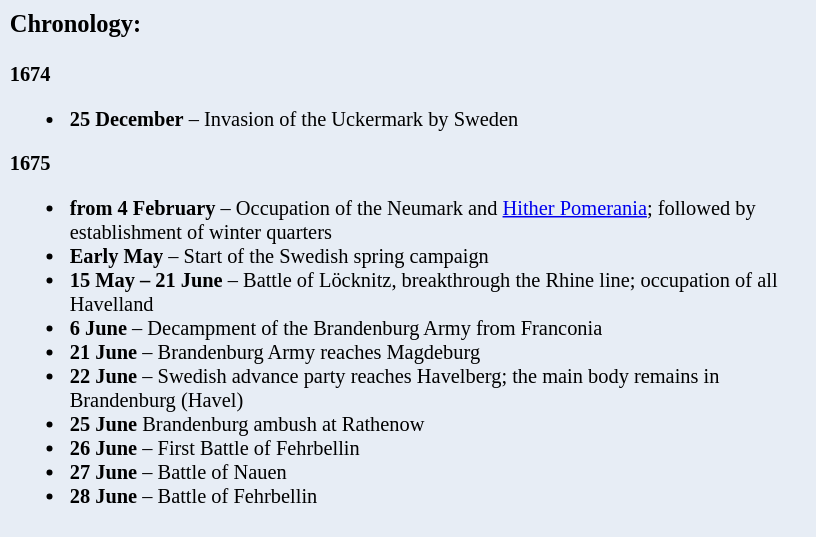<table class="toccolours" style="float: right; margin-left: 1em; margin-right: 0em; font-size: 85%; background:#E7EDF5; width:40em; max-width: 43%;" cellspacing="5">
<tr>
<td style="text-align: left;"><big><strong>Chronology:</strong></big><br><br><strong>1674</strong><ul><li><strong>25 December</strong> – Invasion of the Uckermark by Sweden</li></ul><strong>1675</strong><ul><li><strong>from 4 February</strong> – Occupation of the Neumark and <a href='#'>Hither Pomerania</a>; followed by establishment of winter quarters</li><li><strong>Early May</strong> – Start of the Swedish spring campaign</li><li><strong>15 May – 21 June</strong> – Battle of Löcknitz, breakthrough the Rhine line; occupation of all Havelland</li><li><strong>6 June</strong> – Decampment of the Brandenburg Army from  Franconia</li><li><strong>21 June</strong> – Brandenburg Army reaches Magdeburg</li><li><strong>22 June</strong> – Swedish advance party reaches Havelberg; the main body remains in Brandenburg (Havel)</li><li><strong>25 June</strong> Brandenburg ambush at Rathenow</li><li><strong>26 June</strong> – First Battle of Fehrbellin</li><li><strong>27 June</strong> – Battle of Nauen</li><li><strong>28 June</strong> – Battle of Fehrbellin</li></ul></td>
</tr>
</table>
